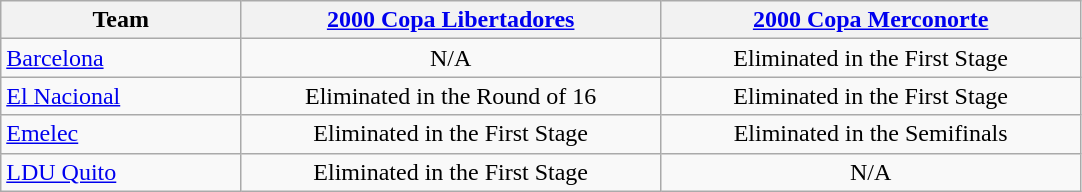<table class="wikitable">
<tr>
<th width= 16%>Team</th>
<th width= 28%><a href='#'>2000 Copa Libertadores</a></th>
<th width= 28%><a href='#'>2000 Copa Merconorte</a></th>
</tr>
<tr align="center">
<td align="left"><a href='#'>Barcelona</a></td>
<td>N/A</td>
<td>Eliminated in the First Stage</td>
</tr>
<tr align="center">
<td align="left"><a href='#'>El Nacional</a></td>
<td>Eliminated in the Round of 16</td>
<td>Eliminated in the First Stage</td>
</tr>
<tr align="center">
<td align="left"><a href='#'>Emelec</a></td>
<td>Eliminated in the First Stage</td>
<td>Eliminated in the Semifinals</td>
</tr>
<tr align="center">
<td align="left"><a href='#'>LDU Quito</a></td>
<td>Eliminated in the First Stage</td>
<td>N/A</td>
</tr>
</table>
